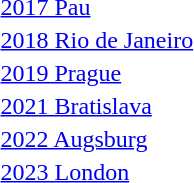<table>
<tr>
<td><a href='#'>2017 Pau</a></td>
<td></td>
<td></td>
<td></td>
</tr>
<tr>
<td><a href='#'>2018 Rio de Janeiro</a></td>
<td></td>
<td></td>
<td></td>
</tr>
<tr>
<td><a href='#'>2019 Prague</a></td>
<td></td>
<td></td>
<td></td>
</tr>
<tr>
<td><a href='#'>2021 Bratislava</a></td>
<td></td>
<td></td>
<td></td>
</tr>
<tr>
<td><a href='#'>2022 Augsburg</a></td>
<td></td>
<td></td>
<td></td>
</tr>
<tr>
<td><a href='#'>2023 London</a></td>
<td></td>
<td></td>
<td></td>
</tr>
</table>
